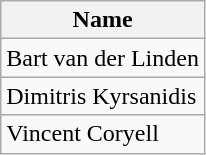<table class="wikitable">
<tr>
<th>Name</th>
</tr>
<tr>
<td> Bart van der Linden</td>
</tr>
<tr>
<td> Dimitris Kyrsanidis</td>
</tr>
<tr>
<td> Vincent Coryell</td>
</tr>
</table>
